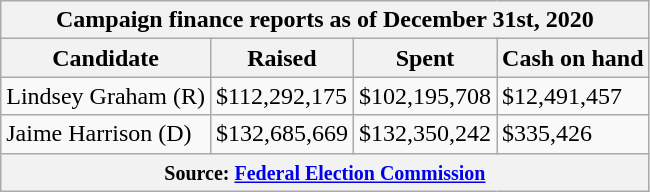<table class="wikitable sortable">
<tr>
<th colspan=4>Campaign finance reports as of December 31st, 2020</th>
</tr>
<tr style="text-align:center;">
<th>Candidate</th>
<th>Raised</th>
<th>Spent</th>
<th>Cash on hand</th>
</tr>
<tr>
<td>Lindsey Graham (R)</td>
<td>$112,292,175</td>
<td>$102,195,708</td>
<td>$12,491,457</td>
</tr>
<tr>
<td>Jaime Harrison (D)</td>
<td>$132,685,669</td>
<td>$132,350,242</td>
<td>$335,426</td>
</tr>
<tr>
<th colspan="4"><small>Source: <a href='#'>Federal Election Commission</a></small></th>
</tr>
</table>
